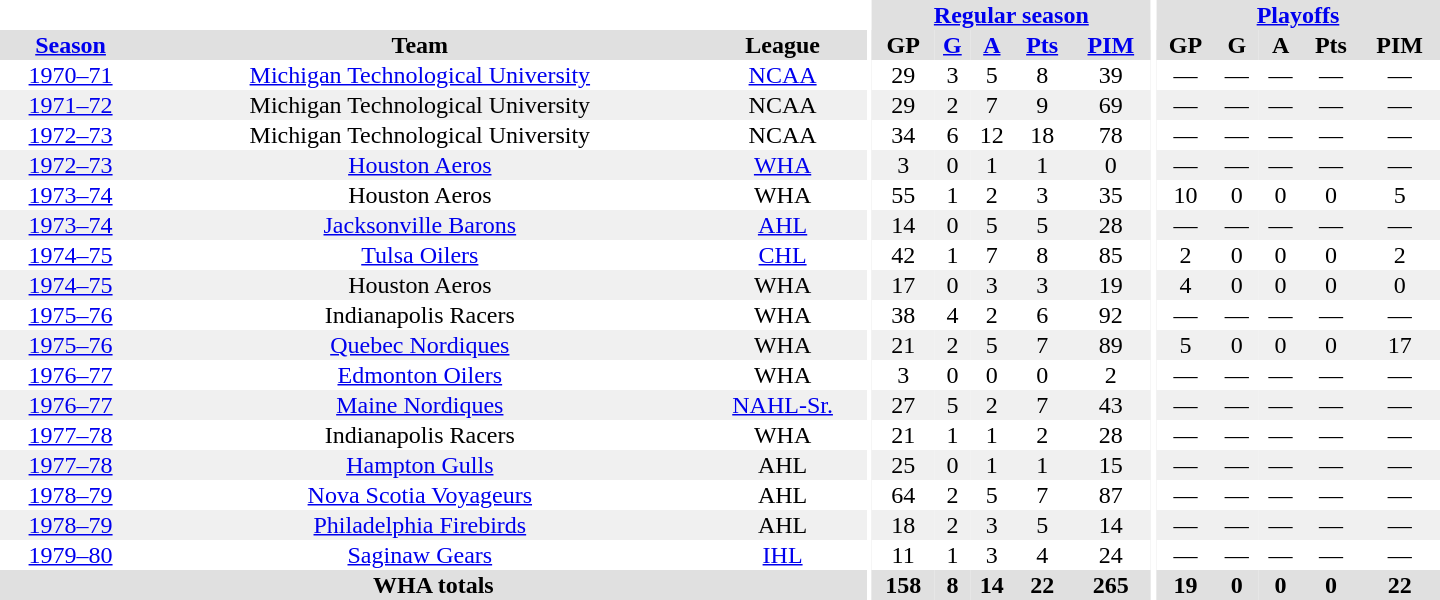<table border="0" cellpadding="1" cellspacing="0" style="text-align:center; width:60em">
<tr bgcolor="#e0e0e0">
<th colspan="3" bgcolor="#ffffff"></th>
<th rowspan="99" bgcolor="#ffffff"></th>
<th colspan="5"><a href='#'>Regular season</a></th>
<th rowspan="99" bgcolor="#ffffff"></th>
<th colspan="5"><a href='#'>Playoffs</a></th>
</tr>
<tr bgcolor="#e0e0e0">
<th><a href='#'>Season</a></th>
<th>Team</th>
<th>League</th>
<th>GP</th>
<th><a href='#'>G</a></th>
<th><a href='#'>A</a></th>
<th><a href='#'>Pts</a></th>
<th><a href='#'>PIM</a></th>
<th>GP</th>
<th>G</th>
<th>A</th>
<th>Pts</th>
<th>PIM</th>
</tr>
<tr>
<td><a href='#'>1970–71</a></td>
<td><a href='#'>Michigan Technological University</a></td>
<td><a href='#'>NCAA</a></td>
<td>29</td>
<td>3</td>
<td>5</td>
<td>8</td>
<td>39</td>
<td>—</td>
<td>—</td>
<td>—</td>
<td>—</td>
<td>—</td>
</tr>
<tr bgcolor="#f0f0f0">
<td><a href='#'>1971–72</a></td>
<td>Michigan Technological University</td>
<td>NCAA</td>
<td>29</td>
<td>2</td>
<td>7</td>
<td>9</td>
<td>69</td>
<td>—</td>
<td>—</td>
<td>—</td>
<td>—</td>
<td>—</td>
</tr>
<tr>
<td><a href='#'>1972–73</a></td>
<td>Michigan Technological University</td>
<td>NCAA</td>
<td>34</td>
<td>6</td>
<td>12</td>
<td>18</td>
<td>78</td>
<td>—</td>
<td>—</td>
<td>—</td>
<td>—</td>
<td>—</td>
</tr>
<tr bgcolor="#f0f0f0">
<td><a href='#'>1972–73</a></td>
<td><a href='#'>Houston Aeros</a></td>
<td><a href='#'>WHA</a></td>
<td>3</td>
<td>0</td>
<td>1</td>
<td>1</td>
<td>0</td>
<td>—</td>
<td>—</td>
<td>—</td>
<td>—</td>
<td>—</td>
</tr>
<tr>
<td><a href='#'>1973–74</a></td>
<td>Houston Aeros</td>
<td>WHA</td>
<td>55</td>
<td>1</td>
<td>2</td>
<td>3</td>
<td>35</td>
<td>10</td>
<td>0</td>
<td>0</td>
<td>0</td>
<td>5</td>
</tr>
<tr bgcolor="#f0f0f0">
<td><a href='#'>1973–74</a></td>
<td><a href='#'>Jacksonville Barons</a></td>
<td><a href='#'>AHL</a></td>
<td>14</td>
<td>0</td>
<td>5</td>
<td>5</td>
<td>28</td>
<td>—</td>
<td>—</td>
<td>—</td>
<td>—</td>
<td>—</td>
</tr>
<tr>
<td><a href='#'>1974–75</a></td>
<td><a href='#'>Tulsa Oilers</a></td>
<td><a href='#'>CHL</a></td>
<td>42</td>
<td>1</td>
<td>7</td>
<td>8</td>
<td>85</td>
<td>2</td>
<td>0</td>
<td>0</td>
<td>0</td>
<td>2</td>
</tr>
<tr bgcolor="#f0f0f0">
<td><a href='#'>1974–75</a></td>
<td>Houston Aeros</td>
<td>WHA</td>
<td>17</td>
<td>0</td>
<td>3</td>
<td>3</td>
<td>19</td>
<td>4</td>
<td>0</td>
<td>0</td>
<td>0</td>
<td>0</td>
</tr>
<tr>
<td><a href='#'>1975–76</a></td>
<td>Indianapolis Racers</td>
<td>WHA</td>
<td>38</td>
<td>4</td>
<td>2</td>
<td>6</td>
<td>92</td>
<td>—</td>
<td>—</td>
<td>—</td>
<td>—</td>
<td>—</td>
</tr>
<tr bgcolor="#f0f0f0">
<td><a href='#'>1975–76</a></td>
<td><a href='#'>Quebec Nordiques</a></td>
<td>WHA</td>
<td>21</td>
<td>2</td>
<td>5</td>
<td>7</td>
<td>89</td>
<td>5</td>
<td>0</td>
<td>0</td>
<td>0</td>
<td>17</td>
</tr>
<tr>
<td><a href='#'>1976–77</a></td>
<td><a href='#'>Edmonton Oilers</a></td>
<td>WHA</td>
<td>3</td>
<td>0</td>
<td>0</td>
<td>0</td>
<td>2</td>
<td>—</td>
<td>—</td>
<td>—</td>
<td>—</td>
<td>—</td>
</tr>
<tr bgcolor="#f0f0f0">
<td><a href='#'>1976–77</a></td>
<td><a href='#'>Maine Nordiques</a></td>
<td><a href='#'>NAHL-Sr.</a></td>
<td>27</td>
<td>5</td>
<td>2</td>
<td>7</td>
<td>43</td>
<td>—</td>
<td>—</td>
<td>—</td>
<td>—</td>
<td>—</td>
</tr>
<tr>
<td><a href='#'>1977–78</a></td>
<td>Indianapolis Racers</td>
<td>WHA</td>
<td>21</td>
<td>1</td>
<td>1</td>
<td>2</td>
<td>28</td>
<td>—</td>
<td>—</td>
<td>—</td>
<td>—</td>
<td>—</td>
</tr>
<tr bgcolor="#f0f0f0">
<td><a href='#'>1977–78</a></td>
<td><a href='#'>Hampton Gulls</a></td>
<td>AHL</td>
<td>25</td>
<td>0</td>
<td>1</td>
<td>1</td>
<td>15</td>
<td>—</td>
<td>—</td>
<td>—</td>
<td>—</td>
<td>—</td>
</tr>
<tr>
<td><a href='#'>1978–79</a></td>
<td><a href='#'>Nova Scotia Voyageurs</a></td>
<td>AHL</td>
<td>64</td>
<td>2</td>
<td>5</td>
<td>7</td>
<td>87</td>
<td>—</td>
<td>—</td>
<td>—</td>
<td>—</td>
<td>—</td>
</tr>
<tr bgcolor="#f0f0f0">
<td><a href='#'>1978–79</a></td>
<td><a href='#'>Philadelphia Firebirds</a></td>
<td>AHL</td>
<td>18</td>
<td>2</td>
<td>3</td>
<td>5</td>
<td>14</td>
<td>—</td>
<td>—</td>
<td>—</td>
<td>—</td>
<td>—</td>
</tr>
<tr>
<td><a href='#'>1979–80</a></td>
<td><a href='#'>Saginaw Gears</a></td>
<td><a href='#'>IHL</a></td>
<td>11</td>
<td>1</td>
<td>3</td>
<td>4</td>
<td>24</td>
<td>—</td>
<td>—</td>
<td>—</td>
<td>—</td>
<td>—</td>
</tr>
<tr>
</tr>
<tr ALIGN="center" bgcolor="#e0e0e0">
<th colspan="3">WHA totals</th>
<th ALIGN="center">158</th>
<th ALIGN="center">8</th>
<th ALIGN="center">14</th>
<th ALIGN="center">22</th>
<th ALIGN="center">265</th>
<th ALIGN="center">19</th>
<th ALIGN="center">0</th>
<th ALIGN="center">0</th>
<th ALIGN="center">0</th>
<th ALIGN="center">22</th>
</tr>
</table>
